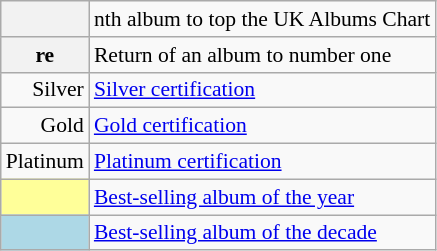<table class="wikitable plainrowheaders" style="font-size:90%;">
<tr>
<th scope=col></th>
<td>nth album to top the UK Albums Chart</td>
</tr>
<tr>
<th scope=row style="text-align:center;">re</th>
<td>Return of an album to number one</td>
</tr>
<tr>
<td align=right>Silver</td>
<td><a href='#'>Silver certification</a></td>
</tr>
<tr>
<td align=right>Gold</td>
<td><a href='#'>Gold certification</a></td>
</tr>
<tr>
<td align=right>Platinum</td>
<td><a href='#'>Platinum certification</a></td>
</tr>
<tr>
<td bgcolor=#FFFF99 align=center></td>
<td><a href='#'>Best-selling album of the year</a></td>
</tr>
<tr>
<td bgcolor=lightblue align=center></td>
<td><a href='#'>Best-selling album of the decade</a></td>
</tr>
</table>
